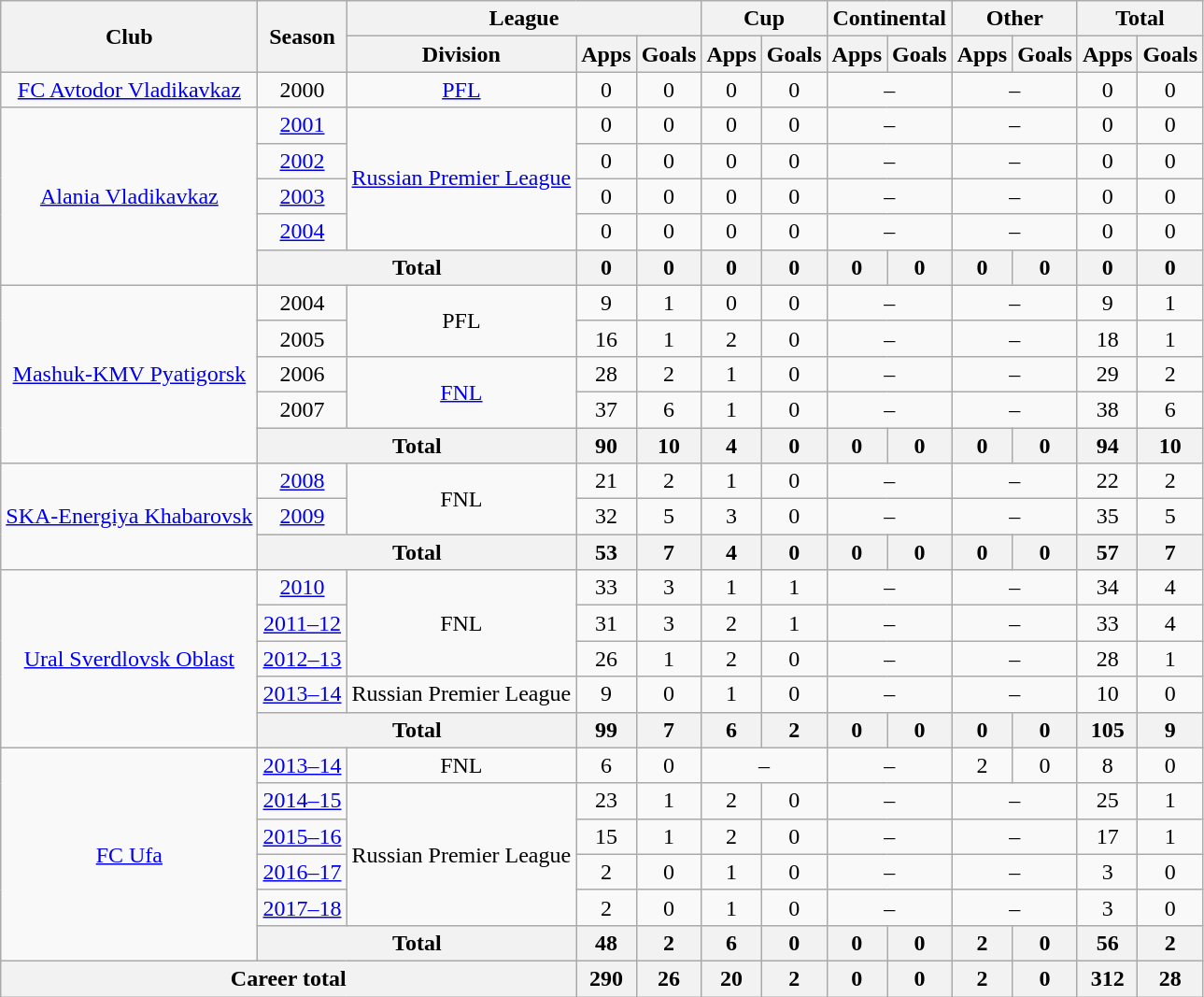<table class="wikitable" style="text-align:center">
<tr>
<th rowspan="2">Club</th>
<th rowspan="2">Season</th>
<th colspan="3">League</th>
<th colspan="2">Cup</th>
<th colspan="2">Continental</th>
<th colspan="2">Other</th>
<th colspan="2">Total</th>
</tr>
<tr>
<th>Division</th>
<th>Apps</th>
<th>Goals</th>
<th>Apps</th>
<th>Goals</th>
<th>Apps</th>
<th>Goals</th>
<th>Apps</th>
<th>Goals</th>
<th>Apps</th>
<th>Goals</th>
</tr>
<tr>
<td><a href='#'>FC Avtodor Vladikavkaz</a></td>
<td>2000</td>
<td><a href='#'>PFL</a></td>
<td>0</td>
<td>0</td>
<td>0</td>
<td>0</td>
<td colspan="2">–</td>
<td colspan="2">–</td>
<td>0</td>
<td>0</td>
</tr>
<tr>
<td rowspan="5"><a href='#'>Alania Vladikavkaz</a></td>
<td><a href='#'>2001</a></td>
<td rowspan="4"><a href='#'>Russian Premier League</a></td>
<td>0</td>
<td>0</td>
<td>0</td>
<td>0</td>
<td colspan="2">–</td>
<td colspan="2">–</td>
<td>0</td>
<td>0</td>
</tr>
<tr>
<td><a href='#'>2002</a></td>
<td>0</td>
<td>0</td>
<td>0</td>
<td>0</td>
<td colspan="2">–</td>
<td colspan="2">–</td>
<td>0</td>
<td>0</td>
</tr>
<tr>
<td><a href='#'>2003</a></td>
<td>0</td>
<td>0</td>
<td>0</td>
<td>0</td>
<td colspan="2">–</td>
<td colspan="2">–</td>
<td>0</td>
<td>0</td>
</tr>
<tr>
<td><a href='#'>2004</a></td>
<td>0</td>
<td>0</td>
<td>0</td>
<td>0</td>
<td colspan="2">–</td>
<td colspan="2">–</td>
<td>0</td>
<td>0</td>
</tr>
<tr>
<th colspan="2">Total</th>
<th>0</th>
<th>0</th>
<th>0</th>
<th>0</th>
<th>0</th>
<th>0</th>
<th>0</th>
<th>0</th>
<th>0</th>
<th>0</th>
</tr>
<tr>
<td rowspan="5"><a href='#'>Mashuk-KMV Pyatigorsk</a></td>
<td>2004</td>
<td rowspan="2">PFL</td>
<td>9</td>
<td>1</td>
<td>0</td>
<td>0</td>
<td colspan="2">–</td>
<td colspan="2">–</td>
<td>9</td>
<td>1</td>
</tr>
<tr>
<td>2005</td>
<td>16</td>
<td>1</td>
<td>2</td>
<td>0</td>
<td colspan="2">–</td>
<td colspan="2">–</td>
<td>18</td>
<td>1</td>
</tr>
<tr>
<td>2006</td>
<td rowspan="2"><a href='#'>FNL</a></td>
<td>28</td>
<td>2</td>
<td>1</td>
<td>0</td>
<td colspan="2">–</td>
<td colspan="2">–</td>
<td>29</td>
<td>2</td>
</tr>
<tr>
<td>2007</td>
<td>37</td>
<td>6</td>
<td>1</td>
<td>0</td>
<td colspan="2">–</td>
<td colspan="2">–</td>
<td>38</td>
<td>6</td>
</tr>
<tr>
<th colspan="2">Total</th>
<th>90</th>
<th>10</th>
<th>4</th>
<th>0</th>
<th>0</th>
<th>0</th>
<th>0</th>
<th>0</th>
<th>94</th>
<th>10</th>
</tr>
<tr>
<td rowspan="3"><a href='#'>SKA-Energiya Khabarovsk</a></td>
<td><a href='#'>2008</a></td>
<td rowspan="2">FNL</td>
<td>21</td>
<td>2</td>
<td>1</td>
<td>0</td>
<td colspan="2">–</td>
<td colspan="2">–</td>
<td>22</td>
<td>2</td>
</tr>
<tr>
<td><a href='#'>2009</a></td>
<td>32</td>
<td>5</td>
<td>3</td>
<td>0</td>
<td colspan="2">–</td>
<td colspan="2">–</td>
<td>35</td>
<td>5</td>
</tr>
<tr>
<th colspan="2">Total</th>
<th>53</th>
<th>7</th>
<th>4</th>
<th>0</th>
<th>0</th>
<th>0</th>
<th>0</th>
<th>0</th>
<th>57</th>
<th>7</th>
</tr>
<tr>
<td rowspan="5"><a href='#'>Ural Sverdlovsk Oblast</a></td>
<td><a href='#'>2010</a></td>
<td rowspan="3">FNL</td>
<td>33</td>
<td>3</td>
<td>1</td>
<td>1</td>
<td colspan="2">–</td>
<td colspan="2">–</td>
<td>34</td>
<td>4</td>
</tr>
<tr>
<td><a href='#'>2011–12</a></td>
<td>31</td>
<td>3</td>
<td>2</td>
<td>1</td>
<td colspan="2">–</td>
<td colspan="2">–</td>
<td>33</td>
<td>4</td>
</tr>
<tr>
<td><a href='#'>2012–13</a></td>
<td>26</td>
<td>1</td>
<td>2</td>
<td>0</td>
<td colspan="2">–</td>
<td colspan="2">–</td>
<td>28</td>
<td>1</td>
</tr>
<tr>
<td><a href='#'>2013–14</a></td>
<td>Russian Premier League</td>
<td>9</td>
<td>0</td>
<td>1</td>
<td>0</td>
<td colspan="2">–</td>
<td colspan="2">–</td>
<td>10</td>
<td>0</td>
</tr>
<tr>
<th colspan="2">Total</th>
<th>99</th>
<th>7</th>
<th>6</th>
<th>2</th>
<th>0</th>
<th>0</th>
<th>0</th>
<th>0</th>
<th>105</th>
<th>9</th>
</tr>
<tr>
<td rowspan=6><a href='#'>FC Ufa</a></td>
<td><a href='#'>2013–14</a></td>
<td>FNL</td>
<td>6</td>
<td>0</td>
<td colspan="2">–</td>
<td colspan="2">–</td>
<td>2</td>
<td>0</td>
<td>8</td>
<td>0</td>
</tr>
<tr>
<td><a href='#'>2014–15</a></td>
<td rowspan="4">Russian Premier League</td>
<td>23</td>
<td>1</td>
<td>2</td>
<td>0</td>
<td colspan="2">–</td>
<td colspan="2">–</td>
<td>25</td>
<td>1</td>
</tr>
<tr>
<td><a href='#'>2015–16</a></td>
<td>15</td>
<td>1</td>
<td>2</td>
<td>0</td>
<td colspan="2">–</td>
<td colspan="2">–</td>
<td>17</td>
<td>1</td>
</tr>
<tr>
<td><a href='#'>2016–17</a></td>
<td>2</td>
<td>0</td>
<td>1</td>
<td>0</td>
<td colspan="2">–</td>
<td colspan="2">–</td>
<td>3</td>
<td>0</td>
</tr>
<tr>
<td><a href='#'>2017–18</a></td>
<td>2</td>
<td>0</td>
<td>1</td>
<td>0</td>
<td colspan="2">–</td>
<td colspan="2">–</td>
<td>3</td>
<td>0</td>
</tr>
<tr>
<th colspan="2">Total</th>
<th>48</th>
<th>2</th>
<th>6</th>
<th>0</th>
<th>0</th>
<th>0</th>
<th>2</th>
<th>0</th>
<th>56</th>
<th>2</th>
</tr>
<tr>
<th colspan="3">Career total</th>
<th>290</th>
<th>26</th>
<th>20</th>
<th>2</th>
<th>0</th>
<th>0</th>
<th>2</th>
<th>0</th>
<th>312</th>
<th>28</th>
</tr>
</table>
